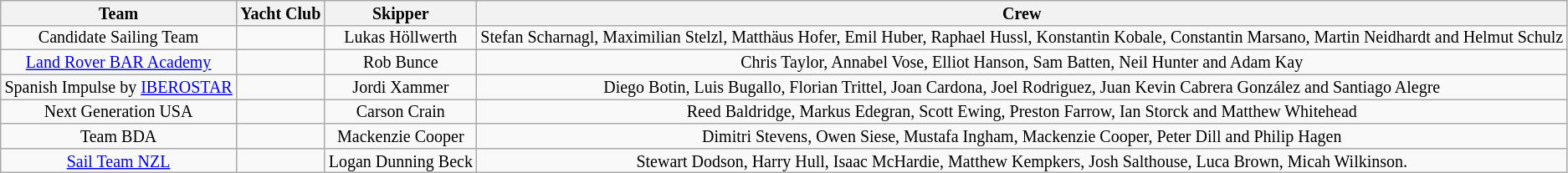<table class="wikitable" style="font-size:10pt;line-height:1.0;text-align: center;">
<tr>
<th>Team</th>
<th>Yacht Club</th>
<th>Skipper</th>
<th>Crew</th>
</tr>
<tr>
<td> Candidate Sailing Team</td>
<td></td>
<td>Lukas Höllwerth</td>
<td>Stefan Scharnagl, Maximilian Stelzl, Matthäus Hofer, Emil Huber, Raphael Hussl, Konstantin Kobale, Constantin Marsano, Martin Neidhardt and Helmut Schulz</td>
</tr>
<tr>
<td> <a href='#'>Land Rover BAR Academy</a></td>
<td></td>
<td>Rob Bunce</td>
<td>Chris Taylor, Annabel Vose, Elliot Hanson, Sam Batten, Neil Hunter and Adam Kay</td>
</tr>
<tr>
<td> Spanish Impulse by <a href='#'>IBEROSTAR</a></td>
<td></td>
<td>Jordi Xammer</td>
<td>Diego Botin, Luis Bugallo, Florian Trittel, Joan Cardona, Joel Rodriguez, Juan Kevin Cabrera González and Santiago Alegre</td>
</tr>
<tr>
<td> Next Generation USA</td>
<td></td>
<td>Carson Crain</td>
<td>Reed Baldridge, Markus Edegran, Scott Ewing, Preston Farrow, Ian Storck and Matthew Whitehead</td>
</tr>
<tr>
<td> Team BDA</td>
<td></td>
<td>Mackenzie Cooper</td>
<td>Dimitri Stevens, Owen Siese, Mustafa Ingham, Mackenzie Cooper, Peter Dill and Philip Hagen</td>
</tr>
<tr>
<td> <a href='#'>Sail Team NZL</a></td>
<td></td>
<td>Logan Dunning Beck</td>
<td>Stewart Dodson, Harry Hull, Isaac McHardie, Matthew Kempkers, Josh Salthouse, Luca Brown, Micah Wilkinson.</td>
</tr>
</table>
